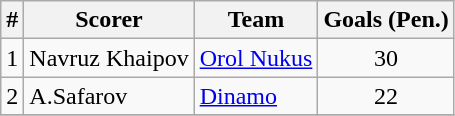<table class="wikitable">
<tr>
<th>#</th>
<th>Scorer</th>
<th>Team</th>
<th>Goals (Pen.)</th>
</tr>
<tr>
<td>1</td>
<td> Navruz Khaipov</td>
<td><a href='#'>Orol Nukus</a></td>
<td align=center>30</td>
</tr>
<tr>
<td>2</td>
<td> A.Safarov</td>
<td><a href='#'>Dinamo</a></td>
<td align=center>22</td>
</tr>
<tr>
</tr>
</table>
